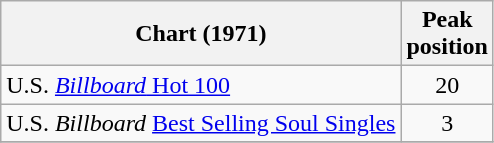<table class="wikitable sortable">
<tr>
<th>Chart (1971)</th>
<th>Peak<br>position</th>
</tr>
<tr>
<td>U.S. <a href='#'><em>Billboard</em> Hot 100</a></td>
<td align="center">20</td>
</tr>
<tr>
<td>U.S. <em>Billboard</em> <a href='#'>Best Selling Soul Singles</a></td>
<td align="center">3</td>
</tr>
<tr>
</tr>
</table>
